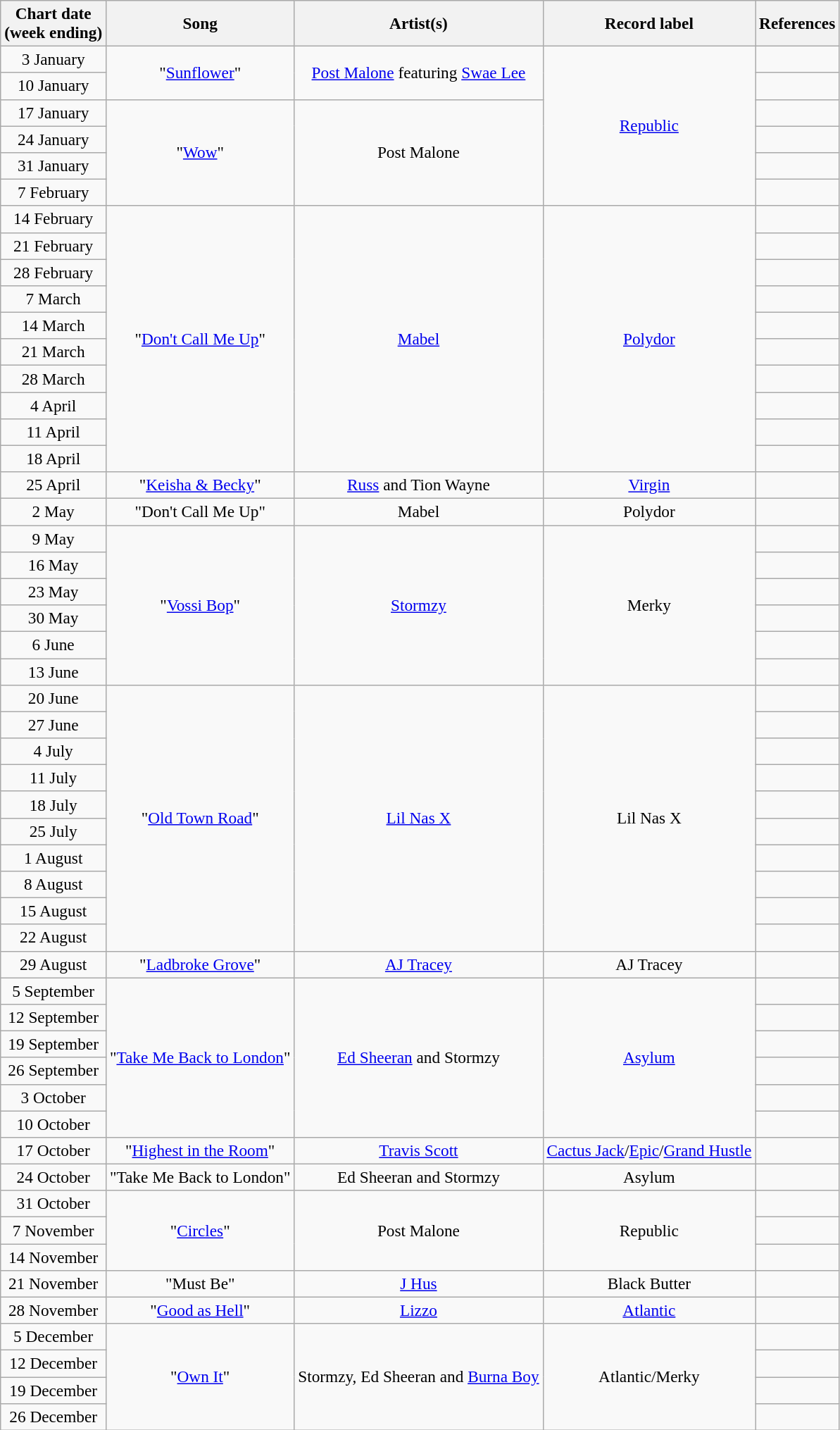<table class="wikitable" style="font-size:97%; text-align:center;">
<tr>
<th>Chart date<br>(week ending)</th>
<th>Song</th>
<th>Artist(s)</th>
<th>Record label</th>
<th>References</th>
</tr>
<tr>
<td>3 January</td>
<td rowspan="2">"<a href='#'>Sunflower</a>"</td>
<td rowspan="2"><a href='#'>Post Malone</a> featuring <a href='#'>Swae Lee</a></td>
<td rowspan="6"><a href='#'>Republic</a></td>
<td></td>
</tr>
<tr>
<td>10 January</td>
<td></td>
</tr>
<tr>
<td>17 January</td>
<td rowspan="4">"<a href='#'>Wow</a>"</td>
<td rowspan="4">Post Malone</td>
<td></td>
</tr>
<tr>
<td>24 January</td>
<td></td>
</tr>
<tr>
<td>31 January</td>
<td></td>
</tr>
<tr>
<td>7 February</td>
<td></td>
</tr>
<tr>
<td>14 February</td>
<td rowspan="10">"<a href='#'>Don't Call Me Up</a>"</td>
<td rowspan="10"><a href='#'>Mabel</a></td>
<td rowspan="10"><a href='#'>Polydor</a></td>
<td></td>
</tr>
<tr>
<td>21 February</td>
<td></td>
</tr>
<tr>
<td>28 February</td>
<td></td>
</tr>
<tr>
<td>7 March</td>
<td></td>
</tr>
<tr>
<td>14 March</td>
<td></td>
</tr>
<tr>
<td>21 March</td>
<td></td>
</tr>
<tr>
<td>28 March</td>
<td></td>
</tr>
<tr>
<td>4 April</td>
<td></td>
</tr>
<tr>
<td>11 April</td>
<td></td>
</tr>
<tr>
<td>18 April</td>
<td></td>
</tr>
<tr>
<td>25 April</td>
<td>"<a href='#'>Keisha & Becky</a>"</td>
<td><a href='#'>Russ</a> and Tion Wayne</td>
<td><a href='#'>Virgin</a></td>
<td></td>
</tr>
<tr>
<td>2 May</td>
<td>"Don't Call Me Up"</td>
<td>Mabel</td>
<td>Polydor</td>
<td></td>
</tr>
<tr>
<td>9 May </td>
<td rowspan="6">"<a href='#'>Vossi Bop</a>"</td>
<td rowspan="6"><a href='#'>Stormzy</a></td>
<td rowspan="6">Merky</td>
<td></td>
</tr>
<tr>
<td>16 May </td>
<td></td>
</tr>
<tr>
<td>23 May</td>
<td></td>
</tr>
<tr>
<td>30 May</td>
<td></td>
</tr>
<tr>
<td>6 June</td>
<td></td>
</tr>
<tr>
<td>13 June</td>
<td></td>
</tr>
<tr>
<td>20 June</td>
<td rowspan="10">"<a href='#'>Old Town Road</a>"</td>
<td rowspan="10"><a href='#'>Lil Nas X</a></td>
<td rowspan="10">Lil Nas X</td>
<td></td>
</tr>
<tr>
<td>27 June</td>
<td></td>
</tr>
<tr>
<td>4 July</td>
<td></td>
</tr>
<tr>
<td>11 July</td>
<td></td>
</tr>
<tr>
<td>18 July</td>
<td></td>
</tr>
<tr>
<td>25 July</td>
<td></td>
</tr>
<tr>
<td>1 August</td>
<td></td>
</tr>
<tr>
<td>8 August</td>
<td></td>
</tr>
<tr>
<td>15 August</td>
<td></td>
</tr>
<tr>
<td>22 August</td>
<td></td>
</tr>
<tr>
<td>29 August</td>
<td>"<a href='#'>Ladbroke Grove</a>"</td>
<td><a href='#'>AJ Tracey</a></td>
<td>AJ Tracey</td>
<td></td>
</tr>
<tr>
<td>5 September </td>
<td rowspan="6">"<a href='#'>Take Me Back to London</a>"</td>
<td rowspan="6"><a href='#'>Ed Sheeran</a> and Stormzy</td>
<td rowspan="6"><a href='#'>Asylum</a></td>
<td></td>
</tr>
<tr>
<td>12 September </td>
<td></td>
</tr>
<tr>
<td>19 September </td>
<td></td>
</tr>
<tr>
<td>26 September </td>
<td></td>
</tr>
<tr>
<td>3 October </td>
<td></td>
</tr>
<tr>
<td>10 October</td>
<td></td>
</tr>
<tr>
<td>17 October</td>
<td>"<a href='#'>Highest in the Room</a>"</td>
<td><a href='#'>Travis Scott</a></td>
<td><a href='#'>Cactus Jack</a>/<a href='#'>Epic</a>/<a href='#'>Grand Hustle</a></td>
<td></td>
</tr>
<tr>
<td>24 October</td>
<td>"Take Me Back to London"</td>
<td>Ed Sheeran and Stormzy</td>
<td>Asylum</td>
<td></td>
</tr>
<tr>
<td>31 October </td>
<td rowspan="3">"<a href='#'>Circles</a>"</td>
<td rowspan="3">Post Malone</td>
<td rowspan="3">Republic</td>
<td></td>
</tr>
<tr>
<td>7 November</td>
<td></td>
</tr>
<tr>
<td>14 November</td>
<td></td>
</tr>
<tr>
<td>21 November</td>
<td>"Must Be"</td>
<td><a href='#'>J Hus</a></td>
<td>Black Butter</td>
<td></td>
</tr>
<tr>
<td>28 November</td>
<td>"<a href='#'>Good as Hell</a>"</td>
<td><a href='#'>Lizzo</a></td>
<td><a href='#'>Atlantic</a></td>
<td></td>
</tr>
<tr>
<td>5 December</td>
<td rowspan="4">"<a href='#'>Own It</a>"</td>
<td rowspan="4">Stormzy, Ed Sheeran and <a href='#'>Burna Boy</a></td>
<td rowspan="4">Atlantic/Merky</td>
<td></td>
</tr>
<tr>
<td>12 December</td>
<td></td>
</tr>
<tr>
<td>19 December</td>
<td></td>
</tr>
<tr>
<td>26 December </td>
<td></td>
</tr>
</table>
